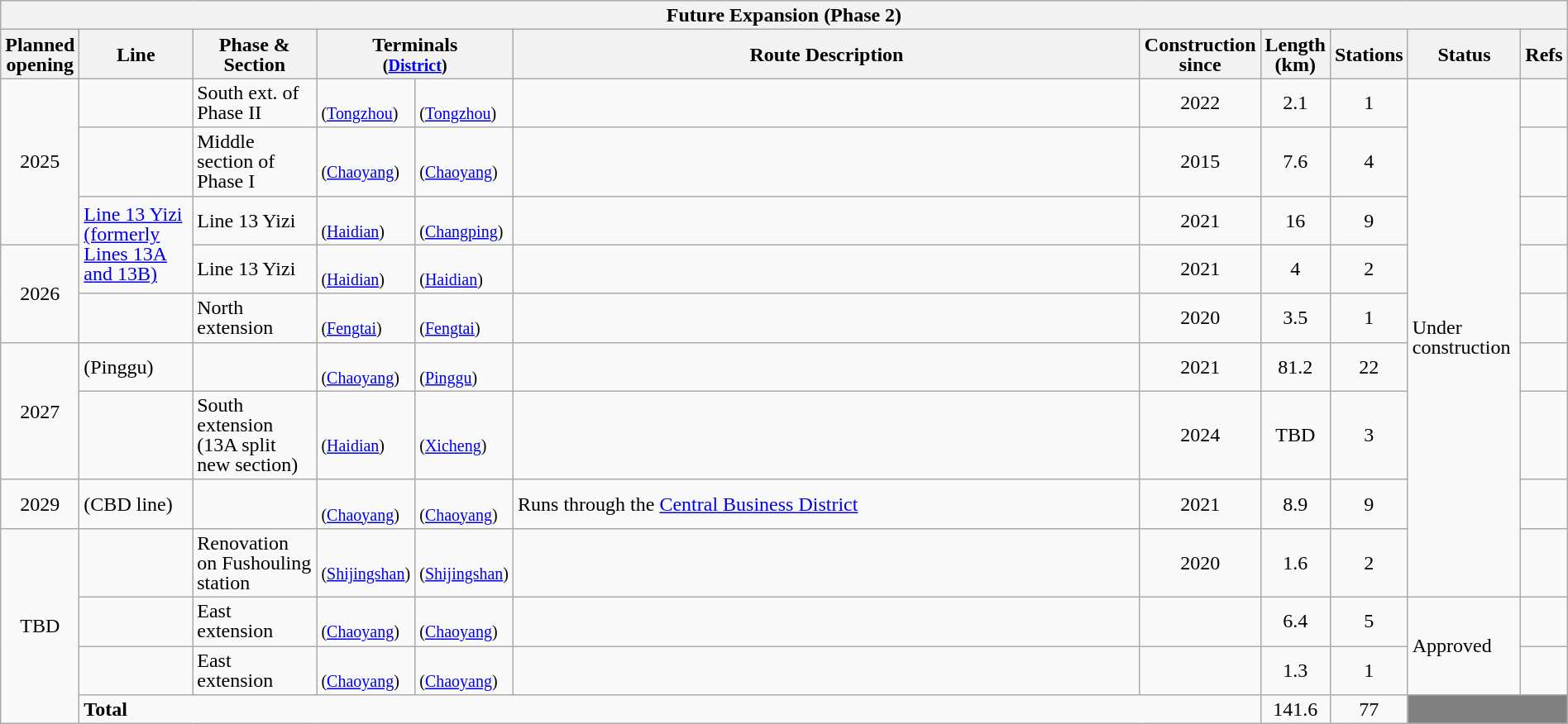<table class="wikitable" style="width:100%;line-height:1;">
<tr>
<th colspan="11">Future Expansion (Phase 2)</th>
</tr>
<tr>
<th>Planned<br>opening</th>
<th>Line</th>
<th>Phase & Section</th>
<th colspan=2>Terminals<br><small>(<a href='#'>District</a>)</small></th>
<th style="width:40%;">Route Description</th>
<th>Construction<br>since</th>
<th>Length<br>(km)</th>
<th>Stations</th>
<th>Status</th>
<th>Refs</th>
</tr>
<tr>
<td rowspan=3 style="text-align:center;">2025</td>
<td></td>
<td>South ext. of Phase II</td>
<td><strong></strong><br><small>(<a href='#'>Tongzhou</a>)</small></td>
<td><strong></strong><br><small>(<a href='#'>Tongzhou</a>)</small></td>
<td></td>
<td style="text-align:center;">2022</td>
<td style="text-align:center;">2.1</td>
<td style="text-align:center;">1</td>
<td rowspan="9">Under construction</td>
<td></td>
</tr>
<tr>
<td></td>
<td>Middle section of Phase I</td>
<td><strong></strong><br><small>(<a href='#'>Chaoyang</a>)</small></td>
<td><strong></strong><br><small>(<a href='#'>Chaoyang</a>)</small></td>
<td></td>
<td style="text-align:center;">2015</td>
<td style="text-align:center;">7.6</td>
<td style="text-align:center;">4</td>
<td></td>
</tr>
<tr>
<td rowspan=2><a href='#'>Line 13 Yizi (formerly Lines 13A and 13B)</a></td>
<td>Line 13 Yizi</td>
<td><strong></strong><br><small>(<a href='#'>Haidian</a>)</small></td>
<td><strong></strong><br><small>(<a href='#'>Changping</a>)</small></td>
<td></td>
<td style="text-align:center;">2021</td>
<td style="text-align:center;">16</td>
<td style="text-align:center;">9</td>
<td></td>
</tr>
<tr>
<td rowspan=2 style="text-align:center;">2026</td>
<td>Line 13 Yizi</td>
<td><strong></strong><br><small>(<a href='#'>Haidian</a>)</small></td>
<td><strong></strong><br><small>(<a href='#'>Haidian</a>)</small></td>
<td></td>
<td style="text-align:center;">2021</td>
<td style="text-align:center;">4</td>
<td style="text-align:center;">2</td>
<td></td>
</tr>
<tr>
<td></td>
<td>North extension</td>
<td><strong></strong><br><small>(<a href='#'>Fengtai</a>)</small></td>
<td><strong></strong><br><small>(<a href='#'>Fengtai</a>)</small></td>
<td></td>
<td style="text-align:center;">2020</td>
<td style="text-align:center;">3.5</td>
<td style="text-align:center;">1</td>
<td></td>
</tr>
<tr>
<td rowspan=2 style="text-align:center;">2027</td>
<td> (Pinggu)</td>
<td></td>
<td><strong></strong><br><small>(<a href='#'>Chaoyang</a>)</small></td>
<td><strong></strong><br><small>(<a href='#'>Pinggu</a>)</small></td>
<td></td>
<td style="text-align:center;">2021</td>
<td style="text-align:center;">81.2</td>
<td style="text-align:center;">22</td>
<td></td>
</tr>
<tr>
<td></td>
<td>South extension (13A split new section)</td>
<td><strong></strong><br><small>(<a href='#'>Haidian</a>)</small></td>
<td><strong></strong><br><small>(<a href='#'>Xicheng</a>)</small></td>
<td></td>
<td style="text-align:center;">2024</td>
<td style="text-align:center;">TBD</td>
<td style="text-align:center;">3</td>
<td></td>
</tr>
<tr>
<td style="text-align:center;">2029</td>
<td> (CBD line)</td>
<td></td>
<td><strong></strong><br><small>(<a href='#'>Chaoyang</a>)</small></td>
<td><strong></strong><br><small>(<a href='#'>Chaoyang</a>)</small></td>
<td>Runs through the <a href='#'>Central Business District</a></td>
<td style="text-align:center;">2021</td>
<td style="text-align:center;">8.9</td>
<td style="text-align:center;">9</td>
<td></td>
</tr>
<tr>
<td rowspan=4 style="text-align:center;">TBD</td>
<td></td>
<td>Renovation on Fushouling station</td>
<td><strong></strong><br><small>(<a href='#'>Shijingshan</a>)</small></td>
<td><strong></strong><br><small>(<a href='#'>Shijingshan</a>)</small></td>
<td></td>
<td style="text-align:center;">2020</td>
<td style="text-align:center;">1.6</td>
<td style="text-align:center;">2</td>
<td></td>
</tr>
<tr>
<td></td>
<td>East extension</td>
<td><strong></strong><br><small>(<a href='#'>Chaoyang</a>)</small></td>
<td><strong></strong><br><small>(<a href='#'>Chaoyang</a>)</small></td>
<td></td>
<td style="text-align:center;"></td>
<td style="text-align:center;">6.4</td>
<td style="text-align:center;">5</td>
<td rowspan=2>Approved</td>
<td></td>
</tr>
<tr>
<td></td>
<td>East extension</td>
<td><strong></strong><br><small>(<a href='#'>Chaoyang</a>)</small></td>
<td><strong></strong><br><small>(<a href='#'>Chaoyang</a>)</small></td>
<td></td>
<td style="text-align:center;"></td>
<td style="text-align:center;">1.3</td>
<td style="text-align:center;">1</td>
<td></td>
</tr>
<tr>
<td colspan="6"><strong>Total</strong></td>
<td style="text-align:center;">141.6</td>
<td style="text-align:center;">77</td>
<td colspan=2 bgcolor=grey></td>
</tr>
</table>
